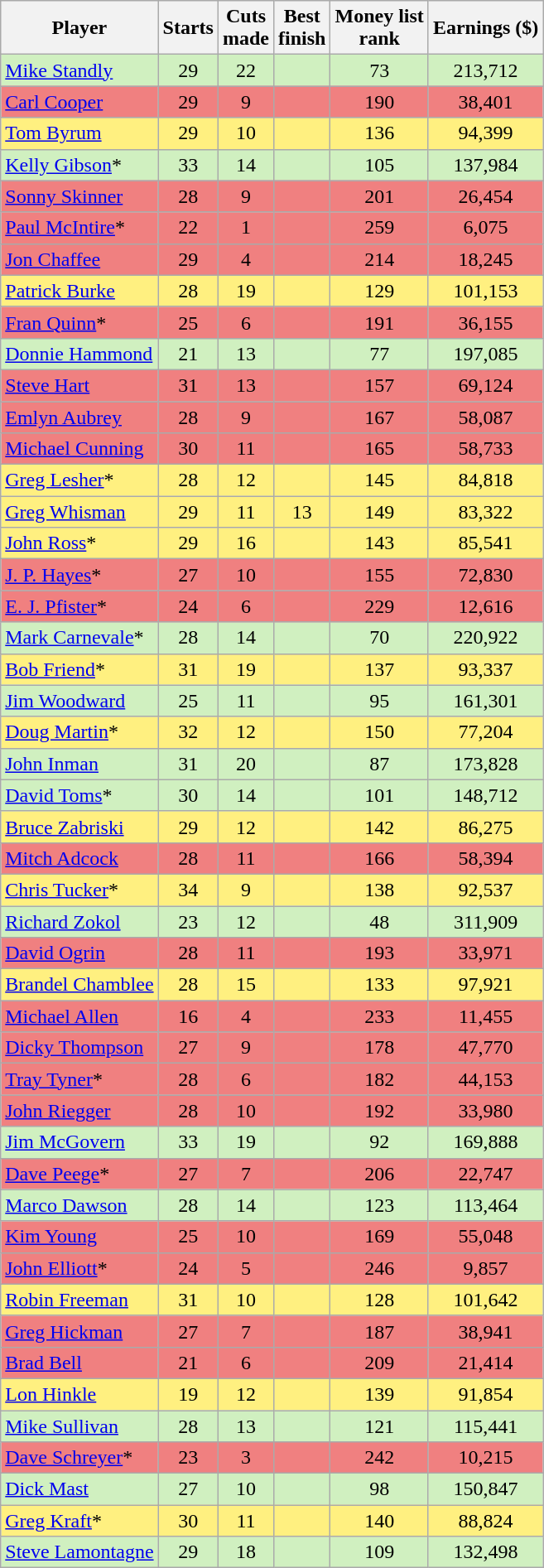<table class="wikitable sortable" style="text-align:center">
<tr>
<th>Player</th>
<th>Starts</th>
<th>Cuts<br>made</th>
<th>Best<br>finish</th>
<th>Money list<br>rank</th>
<th>Earnings ($)</th>
</tr>
<tr style="background:#D0F0C0;">
<td align=left> <a href='#'>Mike Standly</a></td>
<td>29</td>
<td>22</td>
<td></td>
<td>73</td>
<td>213,712</td>
</tr>
<tr style="background:#F08080;">
<td align=left> <a href='#'>Carl Cooper</a></td>
<td>29</td>
<td>9</td>
<td></td>
<td>190</td>
<td>38,401</td>
</tr>
<tr style="background:#FFF080;">
<td align=left> <a href='#'>Tom Byrum</a></td>
<td>29</td>
<td>10</td>
<td></td>
<td>136</td>
<td>94,399</td>
</tr>
<tr style="background:#D0F0C0;">
<td align=left> <a href='#'>Kelly Gibson</a>*</td>
<td>33</td>
<td>14</td>
<td></td>
<td>105</td>
<td>137,984</td>
</tr>
<tr style="background:#F08080;">
<td align=left> <a href='#'>Sonny Skinner</a></td>
<td>28</td>
<td>9</td>
<td></td>
<td>201</td>
<td>26,454</td>
</tr>
<tr style="background:#F08080;">
<td align=left> <a href='#'>Paul McIntire</a>*</td>
<td>22</td>
<td>1</td>
<td></td>
<td>259</td>
<td>6,075</td>
</tr>
<tr style="background:#F08080;">
<td align=left> <a href='#'>Jon Chaffee</a></td>
<td>29</td>
<td>4</td>
<td></td>
<td>214</td>
<td>18,245</td>
</tr>
<tr style="background:#FFF080;">
<td align=left> <a href='#'>Patrick Burke</a></td>
<td>28</td>
<td>19</td>
<td></td>
<td>129</td>
<td>101,153</td>
</tr>
<tr style="background:#F08080;">
<td align=left> <a href='#'>Fran Quinn</a>*</td>
<td>25</td>
<td>6</td>
<td></td>
<td>191</td>
<td>36,155</td>
</tr>
<tr style="background:#D0F0C0;">
<td align=left> <a href='#'>Donnie Hammond</a></td>
<td>21</td>
<td>13</td>
<td></td>
<td>77</td>
<td>197,085</td>
</tr>
<tr style="background:#F08080;">
<td align=left> <a href='#'>Steve Hart</a></td>
<td>31</td>
<td>13</td>
<td></td>
<td>157</td>
<td>69,124</td>
</tr>
<tr style="background:#F08080;">
<td align=left> <a href='#'>Emlyn Aubrey</a></td>
<td>28</td>
<td>9</td>
<td></td>
<td>167</td>
<td>58,087</td>
</tr>
<tr style="background:#F08080;">
<td align=left> <a href='#'>Michael Cunning</a></td>
<td>30</td>
<td>11</td>
<td></td>
<td>165</td>
<td>58,733</td>
</tr>
<tr style="background:#FFF080;">
<td align=left> <a href='#'>Greg Lesher</a>*</td>
<td>28</td>
<td>12</td>
<td></td>
<td>145</td>
<td>84,818</td>
</tr>
<tr style="background:#FFF080;">
<td align=left> <a href='#'>Greg Whisman</a></td>
<td>29</td>
<td>11</td>
<td>13</td>
<td>149</td>
<td>83,322</td>
</tr>
<tr style="background:#FFF080;">
<td align=left> <a href='#'>John Ross</a>*</td>
<td>29</td>
<td>16</td>
<td></td>
<td>143</td>
<td>85,541</td>
</tr>
<tr style="background:#F08080;">
<td align=left> <a href='#'>J. P. Hayes</a>*</td>
<td>27</td>
<td>10</td>
<td></td>
<td>155</td>
<td>72,830</td>
</tr>
<tr style="background:#F08080;">
<td align=left> <a href='#'>E. J. Pfister</a>*</td>
<td>24</td>
<td>6</td>
<td></td>
<td>229</td>
<td>12,616</td>
</tr>
<tr style="background:#D0F0C0;">
<td align=left> <a href='#'>Mark Carnevale</a>*</td>
<td>28</td>
<td>14</td>
<td></td>
<td>70</td>
<td>220,922</td>
</tr>
<tr style="background:#FFF080;">
<td align=left> <a href='#'>Bob Friend</a>*</td>
<td>31</td>
<td>19</td>
<td></td>
<td>137</td>
<td>93,337</td>
</tr>
<tr style="background:#D0F0C0;">
<td align=left> <a href='#'>Jim Woodward</a></td>
<td>25</td>
<td>11</td>
<td></td>
<td>95</td>
<td>161,301</td>
</tr>
<tr style="background:#FFF080;">
<td align=left> <a href='#'>Doug Martin</a>*</td>
<td>32</td>
<td>12</td>
<td></td>
<td>150</td>
<td>77,204</td>
</tr>
<tr style="background:#D0F0C0;">
<td align=left> <a href='#'>John Inman</a></td>
<td>31</td>
<td>20</td>
<td></td>
<td>87</td>
<td>173,828</td>
</tr>
<tr style="background:#D0F0C0;">
<td align=left> <a href='#'>David Toms</a>*</td>
<td>30</td>
<td>14</td>
<td></td>
<td>101</td>
<td>148,712</td>
</tr>
<tr style="background:#FFF080;">
<td align=left> <a href='#'>Bruce Zabriski</a></td>
<td>29</td>
<td>12</td>
<td></td>
<td>142</td>
<td>86,275</td>
</tr>
<tr style="background:#F08080;">
<td align=left> <a href='#'>Mitch Adcock</a></td>
<td>28</td>
<td>11</td>
<td></td>
<td>166</td>
<td>58,394</td>
</tr>
<tr style="background:#FFF080;">
<td align=left> <a href='#'>Chris Tucker</a>*</td>
<td>34</td>
<td>9</td>
<td></td>
<td>138</td>
<td>92,537</td>
</tr>
<tr style="background:#D0F0C0;">
<td align=left> <a href='#'>Richard Zokol</a></td>
<td>23</td>
<td>12</td>
<td></td>
<td>48</td>
<td>311,909</td>
</tr>
<tr style="background:#F08080;">
<td align=left> <a href='#'>David Ogrin</a></td>
<td>28</td>
<td>11</td>
<td></td>
<td>193</td>
<td>33,971</td>
</tr>
<tr style="background:#FFF080;">
<td align=left> <a href='#'>Brandel Chamblee</a></td>
<td>28</td>
<td>15</td>
<td></td>
<td>133</td>
<td>97,921</td>
</tr>
<tr style="background:#F08080;">
<td align=left> <a href='#'>Michael Allen</a></td>
<td>16</td>
<td>4</td>
<td></td>
<td>233</td>
<td>11,455</td>
</tr>
<tr style="background:#F08080;">
<td align=left> <a href='#'>Dicky Thompson</a></td>
<td>27</td>
<td>9</td>
<td></td>
<td>178</td>
<td>47,770</td>
</tr>
<tr style="background:#F08080;">
<td align=left> <a href='#'>Tray Tyner</a>*</td>
<td>28</td>
<td>6</td>
<td></td>
<td>182</td>
<td>44,153</td>
</tr>
<tr style="background:#F08080;">
<td align=left> <a href='#'>John Riegger</a></td>
<td>28</td>
<td>10</td>
<td></td>
<td>192</td>
<td>33,980</td>
</tr>
<tr style="background:#D0F0C0;">
<td align=left> <a href='#'>Jim McGovern</a></td>
<td>33</td>
<td>19</td>
<td></td>
<td>92</td>
<td>169,888</td>
</tr>
<tr style="background:#F08080;">
<td align=left> <a href='#'>Dave Peege</a>*</td>
<td>27</td>
<td>7</td>
<td></td>
<td>206</td>
<td>22,747</td>
</tr>
<tr style="background:#D0F0C0;">
<td align=left> <a href='#'>Marco Dawson</a></td>
<td>28</td>
<td>14</td>
<td></td>
<td>123</td>
<td>113,464</td>
</tr>
<tr style="background:#F08080;">
<td align=left> <a href='#'>Kim Young</a></td>
<td>25</td>
<td>10</td>
<td></td>
<td>169</td>
<td>55,048</td>
</tr>
<tr style="background:#F08080;">
<td align=left> <a href='#'>John Elliott</a>*</td>
<td>24</td>
<td>5</td>
<td></td>
<td>246</td>
<td>9,857</td>
</tr>
<tr style="background:#FFF080;">
<td align=left> <a href='#'>Robin Freeman</a></td>
<td>31</td>
<td>10</td>
<td></td>
<td>128</td>
<td>101,642</td>
</tr>
<tr style="background:#F08080;">
<td align=left> <a href='#'>Greg Hickman</a></td>
<td>27</td>
<td>7</td>
<td></td>
<td>187</td>
<td>38,941</td>
</tr>
<tr style="background:#F08080;">
<td align=left> <a href='#'>Brad Bell</a></td>
<td>21</td>
<td>6</td>
<td></td>
<td>209</td>
<td>21,414</td>
</tr>
<tr style="background:#FFF080;">
<td align=left> <a href='#'>Lon Hinkle</a></td>
<td>19</td>
<td>12</td>
<td></td>
<td>139</td>
<td>91,854</td>
</tr>
<tr style="background:#D0F0C0;">
<td align=left> <a href='#'>Mike Sullivan</a></td>
<td>28</td>
<td>13</td>
<td></td>
<td>121</td>
<td>115,441</td>
</tr>
<tr style="background:#F08080;">
<td align=left> <a href='#'>Dave Schreyer</a>*</td>
<td>23</td>
<td>3</td>
<td></td>
<td>242</td>
<td>10,215</td>
</tr>
<tr style="background:#D0F0C0;">
<td align=left> <a href='#'>Dick Mast</a></td>
<td>27</td>
<td>10</td>
<td></td>
<td>98</td>
<td>150,847</td>
</tr>
<tr style="background:#FFF080;">
<td align=left> <a href='#'>Greg Kraft</a>*</td>
<td>30</td>
<td>11</td>
<td></td>
<td>140</td>
<td>88,824</td>
</tr>
<tr style="background:#D0F0C0;">
<td align=left> <a href='#'>Steve Lamontagne</a></td>
<td>29</td>
<td>18</td>
<td></td>
<td>109</td>
<td>132,498</td>
</tr>
</table>
